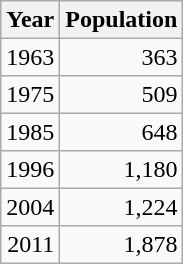<table class="wikitable" style="line-height:1.1em;">
<tr>
<th>Year</th>
<th>Population</th>
</tr>
<tr align="right">
<td>1963</td>
<td>363</td>
</tr>
<tr align="right">
<td>1975</td>
<td>509</td>
</tr>
<tr align="right">
<td>1985</td>
<td>648</td>
</tr>
<tr align="right">
<td>1996</td>
<td>1,180</td>
</tr>
<tr align="right">
<td>2004</td>
<td>1,224</td>
</tr>
<tr align="right">
<td>2011</td>
<td>1,878</td>
</tr>
</table>
